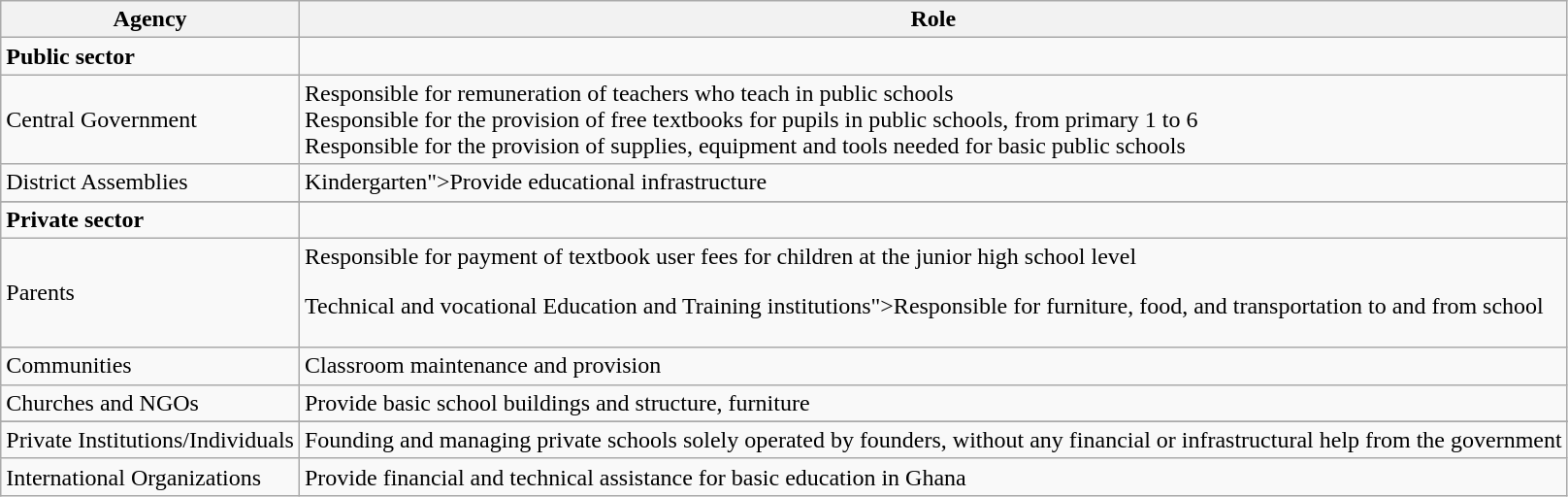<table class="wikitable">
<tr>
<th>Agency</th>
<th>Role</th>
</tr>
<tr>
<td><strong>Public sector</strong></td>
<td></td>
</tr>
<tr>
<td>Central Government</td>
<td>Responsible for remuneration of teachers who teach in public schools<br>Responsible for the provision of free textbooks for pupils in public schools, from primary 1 to 6<br>Responsible for the provision of supplies, equipment and tools needed for basic public schools</td>
</tr>
<tr>
<td>District Assemblies<td>Kindergarten</nowiki>">Provide educational infrastructure</td></td>
</tr>
<tr>
</tr>
<tr>
<td><strong>Private sector</strong></td>
<td></td>
</tr>
<tr>
<td>Parents</td>
<td>Responsible for payment of textbook user fees for children at the junior high school level<p>Technical and vocational Education and Training institutions</nowiki>">Responsible for furniture, food, and transportation to and from school</p></td>
</tr>
<tr>
<td>Communities</td>
<td>Classroom maintenance and provision</td>
</tr>
<tr>
<td>Churches and NGOs</td>
<td>Provide basic school buildings and structure, furniture</td>
</tr>
<tr>
</tr>
<tr>
<td>Private Institutions/Individuals</td>
<td>Founding and managing private schools solely operated by founders, without any financial or infrastructural help from the government</td>
</tr>
<tr>
<td>International Organizations</td>
<td>Provide financial and technical assistance for basic education in Ghana</td>
</tr>
</table>
